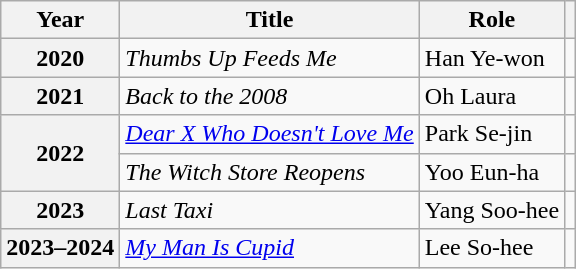<table class="wikitable plainrowheaders sortable">
<tr>
<th scope="col">Year</th>
<th scope="col">Title</th>
<th scope="col">Role</th>
<th scope="col" class="unsortable"></th>
</tr>
<tr>
<th scope="row">2020</th>
<td><em>Thumbs Up Feeds Me</em></td>
<td>Han Ye-won</td>
<td style="text-align:center"></td>
</tr>
<tr>
<th scope="row">2021</th>
<td><em>Back to the 2008</em></td>
<td>Oh Laura</td>
<td style="text-align:center"></td>
</tr>
<tr>
<th scope="row" rowspan="2">2022</th>
<td><em><a href='#'>Dear X Who Doesn't Love Me</a></em></td>
<td>Park Se-jin</td>
<td style="text-align:center"></td>
</tr>
<tr>
<td><em>The Witch Store Reopens</em></td>
<td>Yoo Eun-ha</td>
<td style="text-align:center"></td>
</tr>
<tr>
<th scope="row">2023</th>
<td><em>Last Taxi</em></td>
<td>Yang Soo-hee</td>
<td style="text-align:center"></td>
</tr>
<tr>
<th scope="row">2023–2024</th>
<td><em><a href='#'>My Man Is Cupid</a></em></td>
<td>Lee So-hee</td>
<td style="text-align:center"></td>
</tr>
</table>
